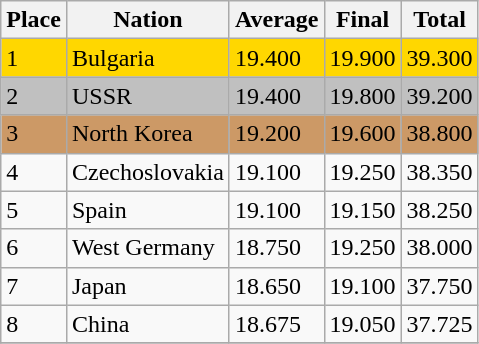<table class="wikitable">
<tr>
<th>Place</th>
<th>Nation</th>
<th>Average</th>
<th>Final</th>
<th>Total</th>
</tr>
<tr bgcolor=gold>
<td>1</td>
<td> Bulgaria</td>
<td>19.400</td>
<td>19.900</td>
<td>39.300</td>
</tr>
<tr bgcolor=silver>
<td>2</td>
<td> USSR</td>
<td>19.400</td>
<td>19.800</td>
<td>39.200</td>
</tr>
<tr bgcolor=cc9966>
<td>3</td>
<td> North Korea</td>
<td>19.200</td>
<td>19.600</td>
<td>38.800</td>
</tr>
<tr>
<td>4</td>
<td> Czechoslovakia</td>
<td>19.100</td>
<td>19.250</td>
<td>38.350</td>
</tr>
<tr>
<td>5</td>
<td> Spain</td>
<td>19.100</td>
<td>19.150</td>
<td>38.250</td>
</tr>
<tr>
<td>6</td>
<td> West Germany</td>
<td>18.750</td>
<td>19.250</td>
<td>38.000</td>
</tr>
<tr>
<td>7</td>
<td> Japan</td>
<td>18.650</td>
<td>19.100</td>
<td>37.750</td>
</tr>
<tr>
<td>8</td>
<td> China</td>
<td>18.675</td>
<td>19.050</td>
<td>37.725</td>
</tr>
<tr>
</tr>
</table>
